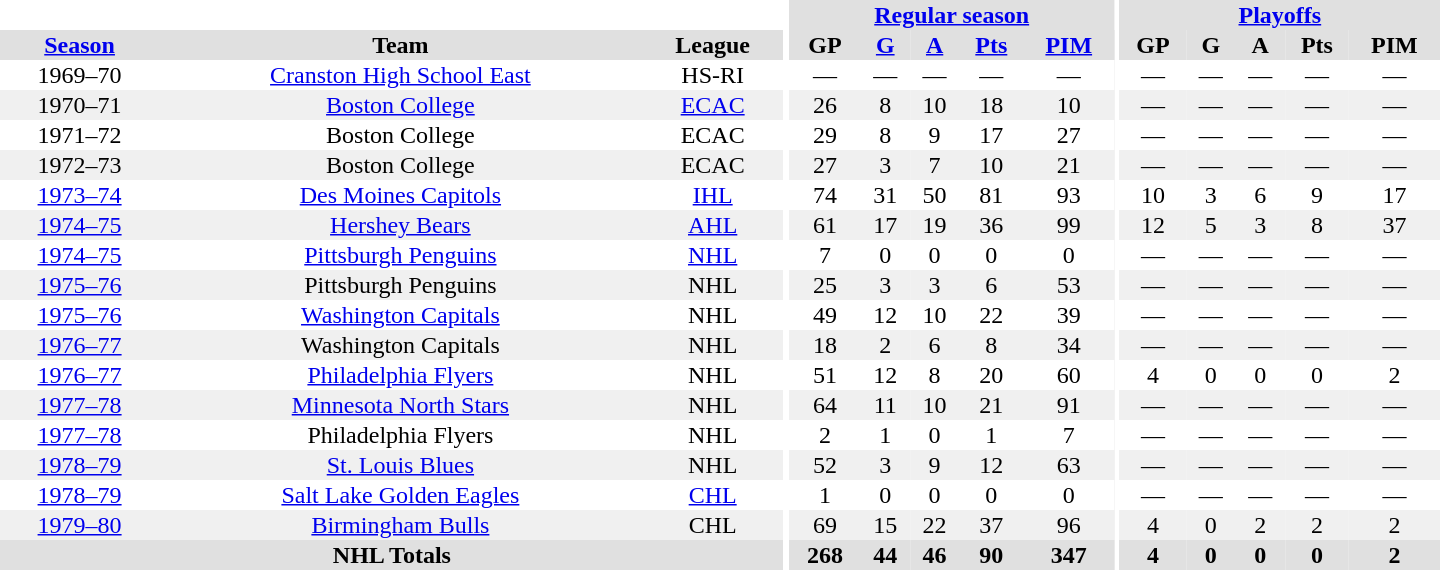<table border="0" cellpadding="1" cellspacing="0" style="text-align:center; width:60em">
<tr bgcolor="#e0e0e0">
<th colspan="3" bgcolor="#ffffff"></th>
<th rowspan="100" bgcolor="#ffffff"></th>
<th colspan="5"><a href='#'>Regular season</a></th>
<th rowspan="100" bgcolor="#ffffff"></th>
<th colspan="5"><a href='#'>Playoffs</a></th>
</tr>
<tr bgcolor="#e0e0e0">
<th><a href='#'>Season</a></th>
<th>Team</th>
<th>League</th>
<th>GP</th>
<th><a href='#'>G</a></th>
<th><a href='#'>A</a></th>
<th><a href='#'>Pts</a></th>
<th><a href='#'>PIM</a></th>
<th>GP</th>
<th>G</th>
<th>A</th>
<th>Pts</th>
<th>PIM</th>
</tr>
<tr>
<td>1969–70</td>
<td><a href='#'>Cranston High School East</a></td>
<td>HS-RI</td>
<td>—</td>
<td>—</td>
<td>—</td>
<td>—</td>
<td>—</td>
<td>—</td>
<td>—</td>
<td>—</td>
<td>—</td>
<td>—</td>
</tr>
<tr bgcolor="#f0f0f0">
<td>1970–71</td>
<td><a href='#'>Boston College</a></td>
<td><a href='#'>ECAC</a></td>
<td>26</td>
<td>8</td>
<td>10</td>
<td>18</td>
<td>10</td>
<td>—</td>
<td>—</td>
<td>—</td>
<td>—</td>
<td>—</td>
</tr>
<tr>
<td>1971–72</td>
<td>Boston College</td>
<td>ECAC</td>
<td>29</td>
<td>8</td>
<td>9</td>
<td>17</td>
<td>27</td>
<td>—</td>
<td>—</td>
<td>—</td>
<td>—</td>
<td>—</td>
</tr>
<tr bgcolor="#f0f0f0">
<td>1972–73</td>
<td>Boston College</td>
<td>ECAC</td>
<td>27</td>
<td>3</td>
<td>7</td>
<td>10</td>
<td>21</td>
<td>—</td>
<td>—</td>
<td>—</td>
<td>—</td>
<td>—</td>
</tr>
<tr>
<td><a href='#'>1973–74</a></td>
<td><a href='#'>Des Moines Capitols</a></td>
<td><a href='#'>IHL</a></td>
<td>74</td>
<td>31</td>
<td>50</td>
<td>81</td>
<td>93</td>
<td>10</td>
<td>3</td>
<td>6</td>
<td>9</td>
<td>17</td>
</tr>
<tr bgcolor="#f0f0f0">
<td><a href='#'>1974–75</a></td>
<td><a href='#'>Hershey Bears</a></td>
<td><a href='#'>AHL</a></td>
<td>61</td>
<td>17</td>
<td>19</td>
<td>36</td>
<td>99</td>
<td>12</td>
<td>5</td>
<td>3</td>
<td>8</td>
<td>37</td>
</tr>
<tr>
<td><a href='#'>1974–75</a></td>
<td><a href='#'>Pittsburgh Penguins</a></td>
<td><a href='#'>NHL</a></td>
<td>7</td>
<td>0</td>
<td>0</td>
<td>0</td>
<td>0</td>
<td>—</td>
<td>—</td>
<td>—</td>
<td>—</td>
<td>—</td>
</tr>
<tr bgcolor="#f0f0f0">
<td><a href='#'>1975–76</a></td>
<td>Pittsburgh Penguins</td>
<td>NHL</td>
<td>25</td>
<td>3</td>
<td>3</td>
<td>6</td>
<td>53</td>
<td>—</td>
<td>—</td>
<td>—</td>
<td>—</td>
<td>—</td>
</tr>
<tr>
<td><a href='#'>1975–76</a></td>
<td><a href='#'>Washington Capitals</a></td>
<td>NHL</td>
<td>49</td>
<td>12</td>
<td>10</td>
<td>22</td>
<td>39</td>
<td>—</td>
<td>—</td>
<td>—</td>
<td>—</td>
<td>—</td>
</tr>
<tr bgcolor="#f0f0f0">
<td><a href='#'>1976–77</a></td>
<td>Washington Capitals</td>
<td>NHL</td>
<td>18</td>
<td>2</td>
<td>6</td>
<td>8</td>
<td>34</td>
<td>—</td>
<td>—</td>
<td>—</td>
<td>—</td>
<td>—</td>
</tr>
<tr>
<td><a href='#'>1976–77</a></td>
<td><a href='#'>Philadelphia Flyers</a></td>
<td>NHL</td>
<td>51</td>
<td>12</td>
<td>8</td>
<td>20</td>
<td>60</td>
<td>4</td>
<td>0</td>
<td>0</td>
<td>0</td>
<td>2</td>
</tr>
<tr bgcolor="#f0f0f0">
<td><a href='#'>1977–78</a></td>
<td><a href='#'>Minnesota North Stars</a></td>
<td>NHL</td>
<td>64</td>
<td>11</td>
<td>10</td>
<td>21</td>
<td>91</td>
<td>—</td>
<td>—</td>
<td>—</td>
<td>—</td>
<td>—</td>
</tr>
<tr>
<td><a href='#'>1977–78</a></td>
<td>Philadelphia Flyers</td>
<td>NHL</td>
<td>2</td>
<td>1</td>
<td>0</td>
<td>1</td>
<td>7</td>
<td>—</td>
<td>—</td>
<td>—</td>
<td>—</td>
<td>—</td>
</tr>
<tr bgcolor="#f0f0f0">
<td><a href='#'>1978–79</a></td>
<td><a href='#'>St. Louis Blues</a></td>
<td>NHL</td>
<td>52</td>
<td>3</td>
<td>9</td>
<td>12</td>
<td>63</td>
<td>—</td>
<td>—</td>
<td>—</td>
<td>—</td>
<td>—</td>
</tr>
<tr>
<td><a href='#'>1978–79</a></td>
<td><a href='#'>Salt Lake Golden Eagles</a></td>
<td><a href='#'>CHL</a></td>
<td>1</td>
<td>0</td>
<td>0</td>
<td>0</td>
<td>0</td>
<td>—</td>
<td>—</td>
<td>—</td>
<td>—</td>
<td>—</td>
</tr>
<tr bgcolor="#f0f0f0">
<td><a href='#'>1979–80</a></td>
<td><a href='#'>Birmingham Bulls</a></td>
<td>CHL</td>
<td>69</td>
<td>15</td>
<td>22</td>
<td>37</td>
<td>96</td>
<td>4</td>
<td>0</td>
<td>2</td>
<td>2</td>
<td>2</td>
</tr>
<tr bgcolor="#e0e0e0">
<th colspan="3">NHL Totals</th>
<th>268</th>
<th>44</th>
<th>46</th>
<th>90</th>
<th>347</th>
<th>4</th>
<th>0</th>
<th>0</th>
<th>0</th>
<th>2</th>
</tr>
</table>
